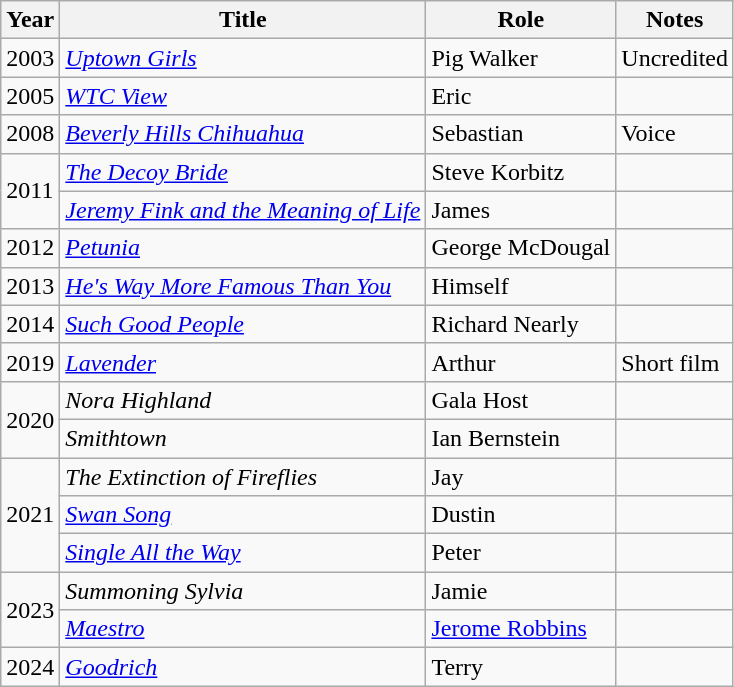<table class="wikitable sortable">
<tr>
<th>Year</th>
<th>Title</th>
<th>Role</th>
<th>Notes</th>
</tr>
<tr>
<td>2003</td>
<td><em><a href='#'>Uptown Girls</a></em></td>
<td>Pig Walker</td>
<td>Uncredited</td>
</tr>
<tr>
<td>2005</td>
<td><em><a href='#'>WTC View</a></em></td>
<td>Eric</td>
<td></td>
</tr>
<tr>
<td>2008</td>
<td><em><a href='#'>Beverly Hills Chihuahua</a></em></td>
<td>Sebastian</td>
<td>Voice</td>
</tr>
<tr>
<td rowspan="2">2011</td>
<td data-sort-value="Decoy Bride, The"><em><a href='#'>The Decoy Bride</a></em></td>
<td>Steve Korbitz</td>
<td></td>
</tr>
<tr>
<td><em><a href='#'>Jeremy Fink and the Meaning of Life</a></em></td>
<td>James</td>
<td></td>
</tr>
<tr>
<td>2012</td>
<td><em><a href='#'>Petunia</a></em></td>
<td>George McDougal</td>
<td></td>
</tr>
<tr>
<td>2013</td>
<td><em><a href='#'>He's Way More Famous Than You</a></em></td>
<td>Himself</td>
<td></td>
</tr>
<tr>
<td>2014</td>
<td><em><a href='#'>Such Good People</a></em></td>
<td>Richard Nearly</td>
<td></td>
</tr>
<tr>
<td>2019</td>
<td><em><a href='#'>Lavender</a></em></td>
<td>Arthur</td>
<td>Short film</td>
</tr>
<tr>
<td rowspan="2">2020</td>
<td><em>Nora Highland</em></td>
<td>Gala Host</td>
<td></td>
</tr>
<tr>
<td><em>Smithtown</em></td>
<td>Ian Bernstein</td>
<td></td>
</tr>
<tr>
<td rowspan="3">2021</td>
<td><em>The Extinction of Fireflies</em></td>
<td>Jay</td>
<td></td>
</tr>
<tr>
<td><em><a href='#'>Swan Song</a></em></td>
<td>Dustin</td>
<td></td>
</tr>
<tr>
<td><em><a href='#'>Single All the Way</a></em></td>
<td>Peter</td>
<td></td>
</tr>
<tr>
<td rowspan="2">2023</td>
<td><em>Summoning Sylvia</em></td>
<td>Jamie</td>
<td></td>
</tr>
<tr>
<td><em><a href='#'>Maestro</a></em></td>
<td><a href='#'>Jerome Robbins</a></td>
<td></td>
</tr>
<tr>
<td>2024</td>
<td><em><a href='#'>Goodrich</a></em></td>
<td>Terry</td>
<td></td>
</tr>
</table>
